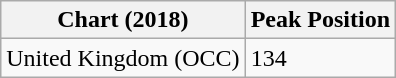<table class="wikitable">
<tr>
<th>Chart (2018)</th>
<th>Peak Position</th>
</tr>
<tr>
<td>United Kingdom (OCC)</td>
<td>134</td>
</tr>
</table>
